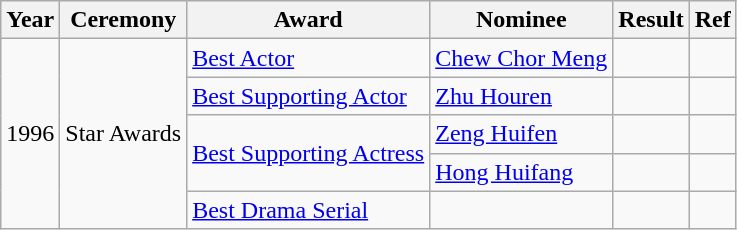<table class="wikitable">
<tr>
<th>Year</th>
<th>Ceremony</th>
<th>Award</th>
<th>Nominee</th>
<th>Result</th>
<th>Ref</th>
</tr>
<tr>
<td rowspan="5">1996</td>
<td rowspan="5">Star Awards</td>
<td><a href='#'>Best Actor</a></td>
<td><a href='#'>Chew Chor Meng</a> </td>
<td></td>
<td></td>
</tr>
<tr>
<td><a href='#'>Best Supporting Actor</a></td>
<td><a href='#'>Zhu Houren</a> </td>
<td></td>
<td></td>
</tr>
<tr>
<td rowspan="2"><a href='#'>Best Supporting Actress</a></td>
<td><a href='#'>Zeng Huifen</a> </td>
<td></td>
<td></td>
</tr>
<tr>
<td><a href='#'>Hong Huifang</a> </td>
<td></td>
<td></td>
</tr>
<tr>
<td><a href='#'>Best Drama Serial</a></td>
<td></td>
<td></td>
<td></td>
</tr>
</table>
